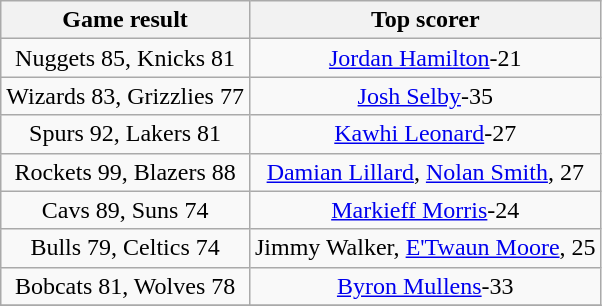<table class="wikitable" style="text-align:center">
<tr>
<th>Game result</th>
<th>Top scorer</th>
</tr>
<tr>
<td>Nuggets 85, Knicks 81</td>
<td><a href='#'>Jordan Hamilton</a>-21</td>
</tr>
<tr>
<td>Wizards 83, Grizzlies 77</td>
<td><a href='#'>Josh Selby</a>-35</td>
</tr>
<tr>
<td>Spurs 92, Lakers 81</td>
<td><a href='#'>Kawhi Leonard</a>-27</td>
</tr>
<tr>
<td>Rockets 99, Blazers 88</td>
<td><a href='#'>Damian Lillard</a>, <a href='#'>Nolan Smith</a>, 27</td>
</tr>
<tr>
<td>Cavs 89, Suns 74</td>
<td><a href='#'>Markieff Morris</a>-24</td>
</tr>
<tr>
<td>Bulls 79, Celtics 74</td>
<td>Jimmy Walker, <a href='#'>E'Twaun Moore</a>, 25</td>
</tr>
<tr>
<td>Bobcats 81, Wolves 78</td>
<td><a href='#'>Byron Mullens</a>-33</td>
</tr>
<tr>
</tr>
</table>
